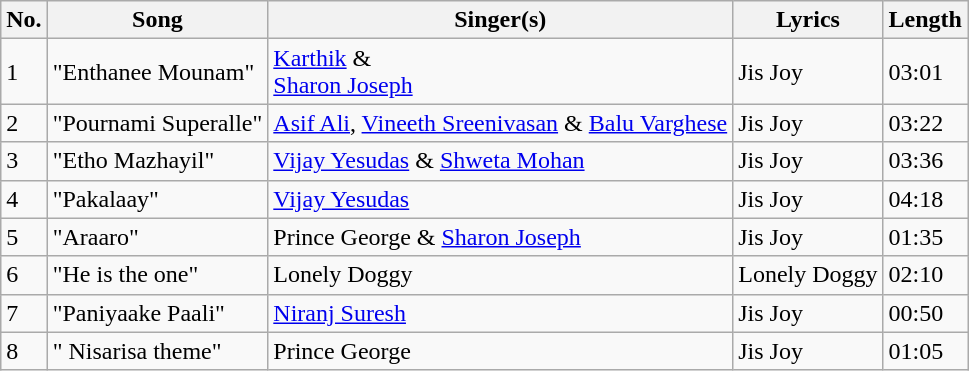<table class="wikitable">
<tr>
<th>No.</th>
<th>Song</th>
<th>Singer(s)</th>
<th>Lyrics</th>
<th>Length</th>
</tr>
<tr>
<td>1</td>
<td>"Enthanee Mounam"</td>
<td><a href='#'>Karthik</a> & <br> <a href='#'>Sharon Joseph</a></td>
<td>Jis Joy</td>
<td>03:01</td>
</tr>
<tr>
<td>2</td>
<td>"Pournami Superalle"</td>
<td><a href='#'>Asif Ali</a>, <a href='#'>Vineeth Sreenivasan</a> & <a href='#'>Balu Varghese</a></td>
<td>Jis Joy</td>
<td>03:22</td>
</tr>
<tr>
<td>3</td>
<td>"Etho Mazhayil"</td>
<td><a href='#'>Vijay Yesudas</a> & <a href='#'>Shweta Mohan</a></td>
<td>Jis Joy</td>
<td>03:36</td>
</tr>
<tr>
<td>4</td>
<td>"Pakalaay"</td>
<td><a href='#'>Vijay Yesudas</a></td>
<td>Jis Joy</td>
<td>04:18</td>
</tr>
<tr>
<td>5</td>
<td>"Araaro"</td>
<td>Prince George & <a href='#'>Sharon Joseph</a></td>
<td>Jis Joy</td>
<td>01:35</td>
</tr>
<tr>
<td>6</td>
<td>"He is the one"</td>
<td>Lonely Doggy</td>
<td>Lonely Doggy</td>
<td>02:10</td>
</tr>
<tr>
<td>7</td>
<td>"Paniyaake Paali"</td>
<td><a href='#'>Niranj Suresh</a></td>
<td>Jis Joy</td>
<td>00:50</td>
</tr>
<tr>
<td>8</td>
<td>" Nisarisa theme"</td>
<td>Prince George</td>
<td>Jis Joy</td>
<td>01:05</td>
</tr>
</table>
